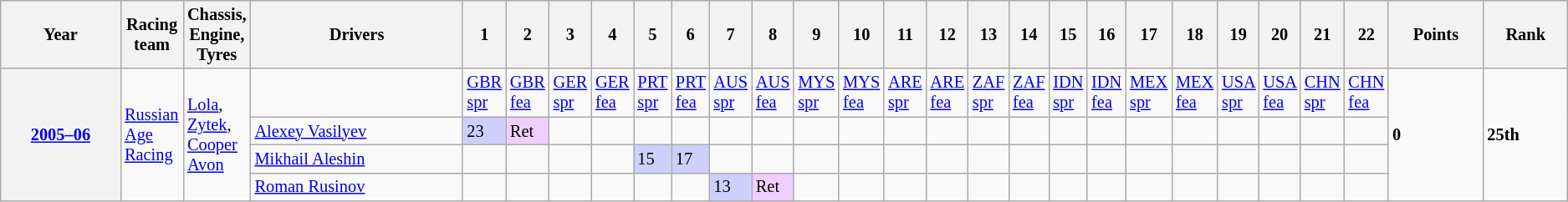<table class="wikitable" style="font-size: 85%">
<tr>
<th>Year</th>
<th width="4%">Racing<br>team</th>
<th width="4%">Chassis,<br>Engine,<br>Tyres</th>
<th>Drivers</th>
<th width="2%">1</th>
<th width="2%">2</th>
<th width="2%">3</th>
<th width="2%">4</th>
<th width="2%">5</th>
<th width="2%">6</th>
<th width="2%">7</th>
<th width="2%">8</th>
<th width="2%">9</th>
<th width="2%">10</th>
<th width="2%">11</th>
<th width="2%">12</th>
<th width="2%">13</th>
<th width="2%">14</th>
<th width="2%">15</th>
<th width="2%">16</th>
<th width="2%">17</th>
<th width="2%">18</th>
<th width="2%">19</th>
<th width="2%">20</th>
<th width="2%">21</th>
<th width="2%">22</th>
<th>Points</th>
<th>Rank</th>
</tr>
<tr>
<th rowspan=4><a href='#'>2005–06</a></th>
<td rowspan=4><a href='#'>Russian Age Racing</a></td>
<td rowspan=4><a href='#'>Lola</a>,<br><a href='#'>Zytek</a>,<br><a href='#'>Cooper Avon</a></td>
<td></td>
<td><a href='#'>GBR spr</a></td>
<td><a href='#'>GBR fea</a></td>
<td><a href='#'>GER spr</a></td>
<td><a href='#'>GER fea</a></td>
<td><a href='#'>PRT spr</a></td>
<td><a href='#'>PRT fea</a></td>
<td><a href='#'>AUS spr</a></td>
<td><a href='#'>AUS fea</a></td>
<td><a href='#'>MYS spr</a></td>
<td><a href='#'>MYS fea</a></td>
<td><a href='#'>ARE spr</a></td>
<td><a href='#'>ARE fea</a></td>
<td><a href='#'>ZAF spr</a></td>
<td><a href='#'>ZAF fea</a></td>
<td><a href='#'>IDN spr</a></td>
<td><a href='#'>IDN fea</a></td>
<td><a href='#'>MEX spr</a></td>
<td><a href='#'>MEX fea</a></td>
<td><a href='#'>USA spr</a></td>
<td><a href='#'>USA fea</a></td>
<td><a href='#'>CHN spr</a></td>
<td><a href='#'>CHN fea</a></td>
<td rowspan=4><strong>0</strong></td>
<td rowspan=4><strong>25th</strong></td>
</tr>
<tr>
<td><a href='#'>Alexey Vasilyev</a></td>
<td style="background:#CFCFFF;">23</td>
<td style="background:#EFCFFF;">Ret</td>
<td></td>
<td></td>
<td></td>
<td></td>
<td></td>
<td></td>
<td></td>
<td></td>
<td></td>
<td></td>
<td></td>
<td></td>
<td></td>
<td></td>
<td></td>
<td></td>
<td></td>
<td></td>
<td></td>
<td></td>
</tr>
<tr>
<td><a href='#'>Mikhail Aleshin</a></td>
<td></td>
<td></td>
<td></td>
<td></td>
<td style="background:#CFCFFF;">15</td>
<td style="background:#CFCFFF;">17</td>
<td></td>
<td></td>
<td></td>
<td></td>
<td></td>
<td></td>
<td></td>
<td></td>
<td></td>
<td></td>
<td></td>
<td></td>
<td></td>
<td></td>
<td></td>
<td></td>
</tr>
<tr>
<td><a href='#'>Roman Rusinov</a></td>
<td></td>
<td></td>
<td></td>
<td></td>
<td></td>
<td></td>
<td style="background:#CFCFFF;">13</td>
<td style="background:#EFCFFF;">Ret</td>
<td></td>
<td></td>
<td></td>
<td></td>
<td></td>
<td></td>
<td></td>
<td></td>
<td></td>
<td></td>
<td></td>
<td></td>
<td></td>
<td></td>
</tr>
</table>
